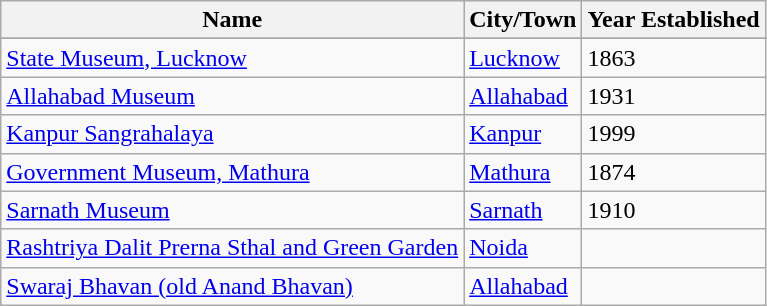<table class="wikitable sortable">
<tr>
<th>Name</th>
<th>City/Town</th>
<th>Year Established</th>
</tr>
<tr>
</tr>
<tr>
<td><a href='#'>State Museum, Lucknow</a></td>
<td><a href='#'>Lucknow</a></td>
<td>1863</td>
</tr>
<tr>
<td><a href='#'>Allahabad Museum</a></td>
<td><a href='#'>Allahabad</a></td>
<td>1931</td>
</tr>
<tr>
<td><a href='#'>Kanpur Sangrahalaya</a></td>
<td><a href='#'>Kanpur</a></td>
<td>1999</td>
</tr>
<tr>
<td><a href='#'>Government Museum, Mathura</a></td>
<td><a href='#'>Mathura</a></td>
<td>1874</td>
</tr>
<tr>
<td><a href='#'>Sarnath Museum</a></td>
<td><a href='#'>Sarnath</a></td>
<td>1910</td>
</tr>
<tr>
<td><a href='#'>Rashtriya Dalit Prerna Sthal and Green Garden</a></td>
<td><a href='#'>Noida</a></td>
<td></td>
</tr>
<tr>
<td><a href='#'>Swaraj Bhavan (old Anand Bhavan)</a></td>
<td><a href='#'>Allahabad</a></td>
<td></td>
</tr>
</table>
